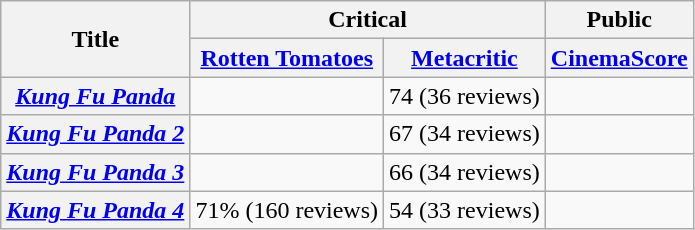<table class="wikitable plainrowheaders sortable" style="text-align:center">
<tr>
<th scope="col" rowspan="2">Title</th>
<th scope="col" colspan="2">Critical</th>
<th scope="col">Public</th>
</tr>
<tr>
<th scope="col"><a href='#'>Rotten Tomatoes</a></th>
<th scope="col"><a href='#'>Metacritic</a></th>
<th scope="col"><a href='#'>CinemaScore</a></th>
</tr>
<tr>
<th scope="row"><em><a href='#'>Kung Fu Panda</a></em></th>
<td></td>
<td>74 (36 reviews)</td>
<td></td>
</tr>
<tr>
<th scope="row"><em><a href='#'>Kung Fu Panda 2</a></em></th>
<td></td>
<td>67 (34 reviews)</td>
<td></td>
</tr>
<tr>
<th scope="row"><em><a href='#'>Kung Fu Panda 3</a></em></th>
<td></td>
<td>66 (34 reviews)</td>
<td></td>
</tr>
<tr>
<th scope="row"><em><a href='#'>Kung Fu Panda 4</a></em></th>
<td>71% (160 reviews)</td>
<td>54 (33 reviews)</td>
<td></td>
</tr>
</table>
